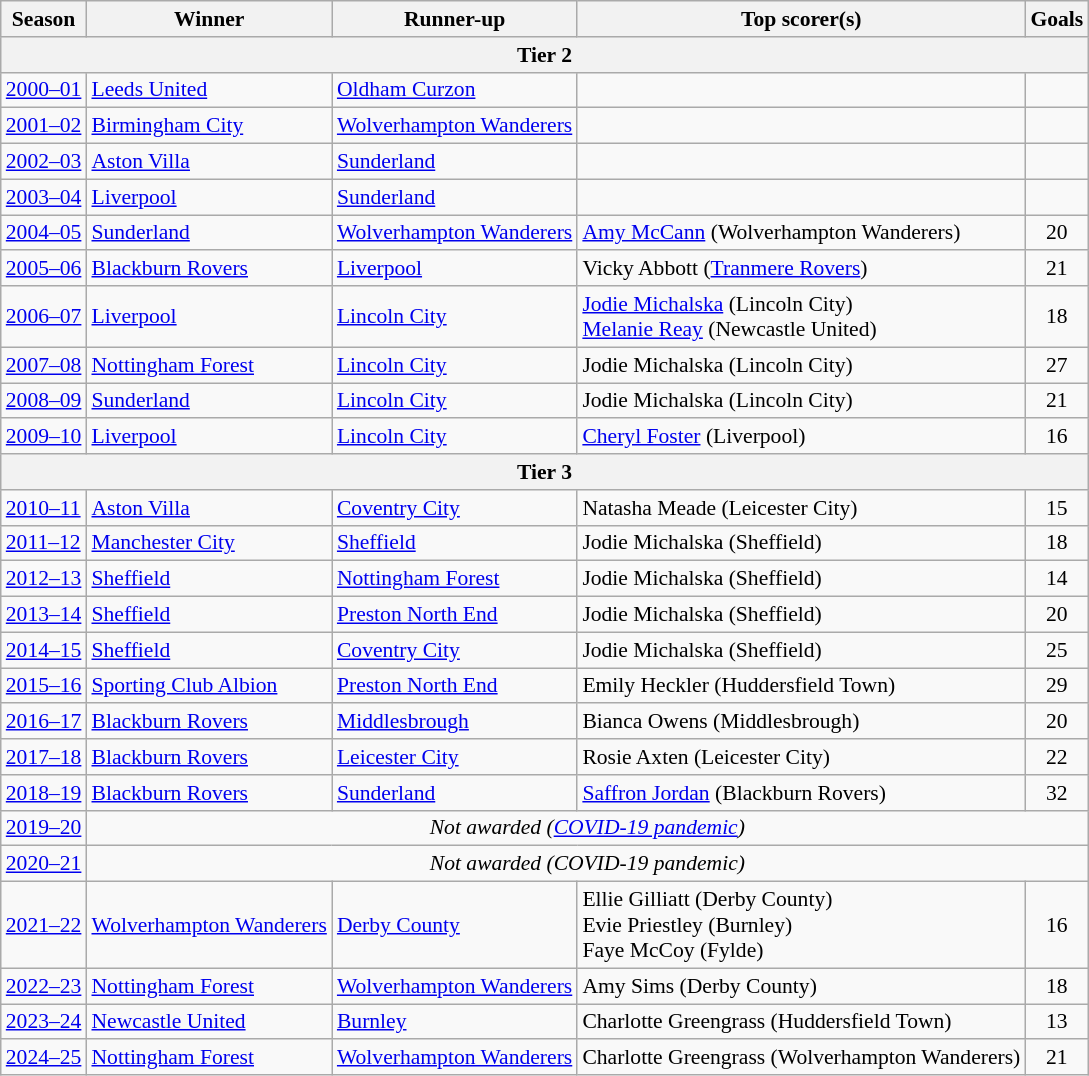<table class="wikitable sortable plainrowheaders" style="font-size:90%;">
<tr>
<th>Season</th>
<th>Winner</th>
<th>Runner-up</th>
<th>Top scorer(s)</th>
<th>Goals</th>
</tr>
<tr>
<th colspan=5 style="text-align: center">Tier 2</th>
</tr>
<tr>
<td><a href='#'>2000–01</a></td>
<td><a href='#'>Leeds United</a></td>
<td><a href='#'>Oldham Curzon</a></td>
<td></td>
<td></td>
</tr>
<tr>
<td><a href='#'>2001–02</a></td>
<td><a href='#'>Birmingham City</a></td>
<td><a href='#'>Wolverhampton Wanderers</a></td>
<td></td>
<td></td>
</tr>
<tr>
<td><a href='#'>2002–03</a></td>
<td><a href='#'>Aston Villa</a></td>
<td><a href='#'>Sunderland</a></td>
<td></td>
<td></td>
</tr>
<tr>
<td><a href='#'>2003–04</a></td>
<td><a href='#'>Liverpool</a></td>
<td><a href='#'>Sunderland</a></td>
<td></td>
<td></td>
</tr>
<tr>
<td><a href='#'>2004–05</a></td>
<td><a href='#'>Sunderland</a></td>
<td><a href='#'>Wolverhampton Wanderers</a></td>
<td> <a href='#'>Amy McCann</a> (Wolverhampton Wanderers)</td>
<td style="text-align:center">20</td>
</tr>
<tr>
<td><a href='#'>2005–06</a></td>
<td><a href='#'>Blackburn Rovers</a></td>
<td><a href='#'>Liverpool</a></td>
<td> Vicky Abbott (<a href='#'>Tranmere Rovers</a>)</td>
<td style="text-align:center">21</td>
</tr>
<tr>
<td><a href='#'>2006–07</a></td>
<td><a href='#'>Liverpool</a></td>
<td><a href='#'>Lincoln City</a></td>
<td> <a href='#'>Jodie Michalska</a> (Lincoln City) <br>  <a href='#'>Melanie Reay</a> (Newcastle United)</td>
<td style="text-align:center">18</td>
</tr>
<tr>
<td><a href='#'>2007–08</a></td>
<td><a href='#'>Nottingham Forest</a></td>
<td><a href='#'>Lincoln City</a></td>
<td> Jodie Michalska (Lincoln City)</td>
<td style="text-align:center">27</td>
</tr>
<tr>
<td><a href='#'>2008–09</a></td>
<td><a href='#'>Sunderland</a></td>
<td><a href='#'>Lincoln City</a></td>
<td> Jodie Michalska (Lincoln City)</td>
<td style="text-align:center">21</td>
</tr>
<tr>
<td><a href='#'>2009–10</a></td>
<td><a href='#'>Liverpool</a></td>
<td><a href='#'>Lincoln City</a></td>
<td> <a href='#'>Cheryl Foster</a> (Liverpool)</td>
<td style="text-align:center">16</td>
</tr>
<tr>
<th colspan=5 style="text-align: center">Tier 3</th>
</tr>
<tr>
<td><a href='#'>2010–11</a></td>
<td><a href='#'>Aston Villa</a></td>
<td><a href='#'>Coventry City</a></td>
<td> Natasha Meade (Leicester City)</td>
<td style="text-align:center">15</td>
</tr>
<tr>
<td><a href='#'>2011–12</a></td>
<td><a href='#'>Manchester City</a></td>
<td><a href='#'>Sheffield</a></td>
<td> Jodie Michalska (Sheffield)</td>
<td style="text-align:center">18</td>
</tr>
<tr>
<td><a href='#'>2012–13</a></td>
<td><a href='#'>Sheffield</a></td>
<td><a href='#'>Nottingham Forest</a></td>
<td> Jodie Michalska (Sheffield)</td>
<td style="text-align:center">14</td>
</tr>
<tr>
<td><a href='#'>2013–14</a></td>
<td><a href='#'>Sheffield</a></td>
<td><a href='#'>Preston North End</a></td>
<td> Jodie Michalska (Sheffield)</td>
<td style="text-align:center">20</td>
</tr>
<tr>
<td><a href='#'>2014–15</a></td>
<td><a href='#'>Sheffield</a></td>
<td><a href='#'>Coventry City</a></td>
<td> Jodie Michalska (Sheffield)</td>
<td style="text-align:center">25</td>
</tr>
<tr>
<td><a href='#'>2015–16</a></td>
<td><a href='#'>Sporting Club Albion</a></td>
<td><a href='#'>Preston North End</a></td>
<td> Emily Heckler (Huddersfield Town)</td>
<td style="text-align:center">29</td>
</tr>
<tr>
<td><a href='#'>2016–17</a></td>
<td><a href='#'>Blackburn Rovers</a></td>
<td><a href='#'>Middlesbrough</a></td>
<td> Bianca Owens (Middlesbrough)</td>
<td style="text-align:center">20</td>
</tr>
<tr>
<td><a href='#'>2017–18</a></td>
<td><a href='#'>Blackburn Rovers</a></td>
<td><a href='#'>Leicester City</a></td>
<td> Rosie Axten (Leicester City)</td>
<td style="text-align:center">22</td>
</tr>
<tr>
<td><a href='#'>2018–19</a></td>
<td><a href='#'>Blackburn Rovers</a></td>
<td><a href='#'>Sunderland</a></td>
<td> <a href='#'>Saffron Jordan</a> (Blackburn Rovers)</td>
<td style="text-align:center">32</td>
</tr>
<tr>
<td><a href='#'>2019–20</a></td>
<td colspan =4 style="text-align: center"><em>Not awarded (<a href='#'>COVID-19 pandemic</a>)</em></td>
</tr>
<tr>
<td><a href='#'>2020–21</a></td>
<td colspan=4 style="text-align: center"><em>Not awarded (COVID-19 pandemic)</em></td>
</tr>
<tr>
<td><a href='#'>2021–22</a></td>
<td><a href='#'>Wolverhampton Wanderers</a></td>
<td><a href='#'>Derby County</a></td>
<td> Ellie Gilliatt (Derby County) <br>  Evie Priestley (Burnley) <br>  Faye McCoy (Fylde)</td>
<td style="text-align:center">16</td>
</tr>
<tr>
<td><a href='#'>2022–23</a></td>
<td><a href='#'>Nottingham Forest</a></td>
<td><a href='#'>Wolverhampton Wanderers</a></td>
<td> Amy Sims (Derby County)</td>
<td style="text-align:center">18</td>
</tr>
<tr>
<td><a href='#'>2023–24</a></td>
<td><a href='#'>Newcastle United</a></td>
<td><a href='#'>Burnley</a></td>
<td> Charlotte Greengrass (Huddersfield Town)</td>
<td style="text-align:center">13</td>
</tr>
<tr>
<td><a href='#'>2024–25</a></td>
<td><a href='#'>Nottingham Forest</a></td>
<td><a href='#'>Wolverhampton Wanderers</a></td>
<td> Charlotte Greengrass (Wolverhampton Wanderers)</td>
<td style="text-align:center">21</td>
</tr>
</table>
